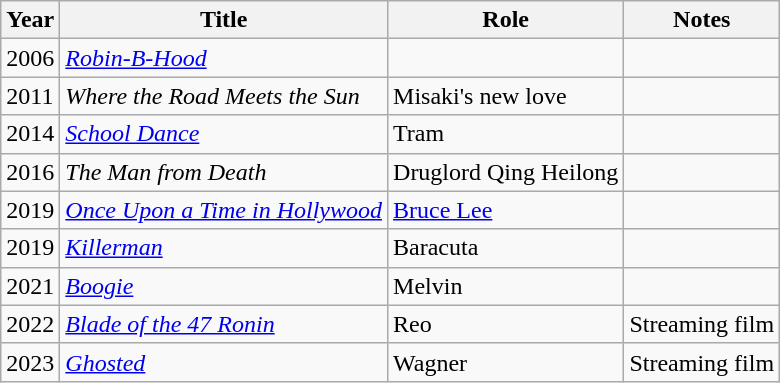<table class="wikitable plainrowheaders sortable">
<tr>
<th>Year</th>
<th>Title</th>
<th>Role</th>
<th class="unsortable">Notes</th>
</tr>
<tr>
<td>2006</td>
<td><em><a href='#'>Robin-B-Hood</a></em></td>
<td></td>
<td></td>
</tr>
<tr>
<td>2011</td>
<td><em>Where the Road Meets the Sun</em></td>
<td>Misaki's new love</td>
<td></td>
</tr>
<tr>
<td>2014</td>
<td><em><a href='#'>School Dance</a></em></td>
<td>Tram</td>
<td></td>
</tr>
<tr>
<td>2016</td>
<td><em>The Man from Death</em></td>
<td>Druglord Qing Heilong</td>
<td></td>
</tr>
<tr>
<td>2019</td>
<td><em><a href='#'>Once Upon a Time in Hollywood</a></em></td>
<td><a href='#'>Bruce Lee</a></td>
<td></td>
</tr>
<tr>
<td>2019</td>
<td><em><a href='#'>Killerman</a></em></td>
<td>Baracuta</td>
<td></td>
</tr>
<tr>
<td>2021</td>
<td><em><a href='#'>Boogie</a></em></td>
<td>Melvin</td>
<td></td>
</tr>
<tr>
<td>2022</td>
<td><em><a href='#'>Blade of the 47 Ronin</a></em></td>
<td>Reo</td>
<td>Streaming film</td>
</tr>
<tr>
<td>2023</td>
<td><em><a href='#'>Ghosted</a></em></td>
<td>Wagner</td>
<td>Streaming film</td>
</tr>
</table>
